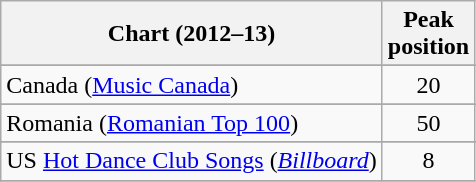<table class="wikitable sortable plainrowheaders">
<tr>
<th>Chart (2012–13)</th>
<th>Peak<br>position</th>
</tr>
<tr>
</tr>
<tr>
</tr>
<tr>
</tr>
<tr>
</tr>
<tr>
<td>Canada (<a href='#'>Music Canada</a>)</td>
<td style="text-align:center;">20</td>
</tr>
<tr>
</tr>
<tr>
</tr>
<tr>
</tr>
<tr>
</tr>
<tr>
</tr>
<tr>
</tr>
<tr>
<td>Romania (<a href='#'>Romanian Top 100</a>)</td>
<td style="text-align:center;">50</td>
</tr>
<tr>
</tr>
<tr>
</tr>
<tr>
</tr>
<tr>
</tr>
<tr>
</tr>
<tr>
</tr>
<tr>
</tr>
<tr>
<td>US <a href='#'>Hot Dance Club Songs</a> (<em><a href='#'>Billboard</a></em>)</td>
<td align="center">8</td>
</tr>
<tr>
</tr>
</table>
